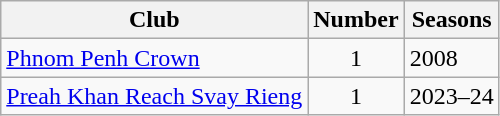<table class="wikitable sortable">
<tr>
<th>Club</th>
<th>Number</th>
<th>Seasons</th>
</tr>
<tr>
<td><a href='#'>Phnom Penh Crown</a></td>
<td style="text-align:center">1</td>
<td>2008</td>
</tr>
<tr>
<td><a href='#'>Preah Khan Reach Svay Rieng</a></td>
<td style="text-align:center">1</td>
<td>2023–24</td>
</tr>
</table>
